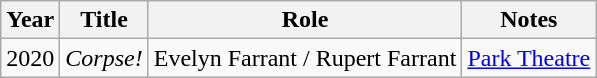<table class="wikitable sortable">
<tr>
<th>Year</th>
<th>Title</th>
<th>Role</th>
<th class="unsortable">Notes</th>
</tr>
<tr>
<td>2020</td>
<td><em>Corpse!</em></td>
<td>Evelyn Farrant / Rupert Farrant</td>
<td><a href='#'>Park Theatre</a></td>
</tr>
</table>
